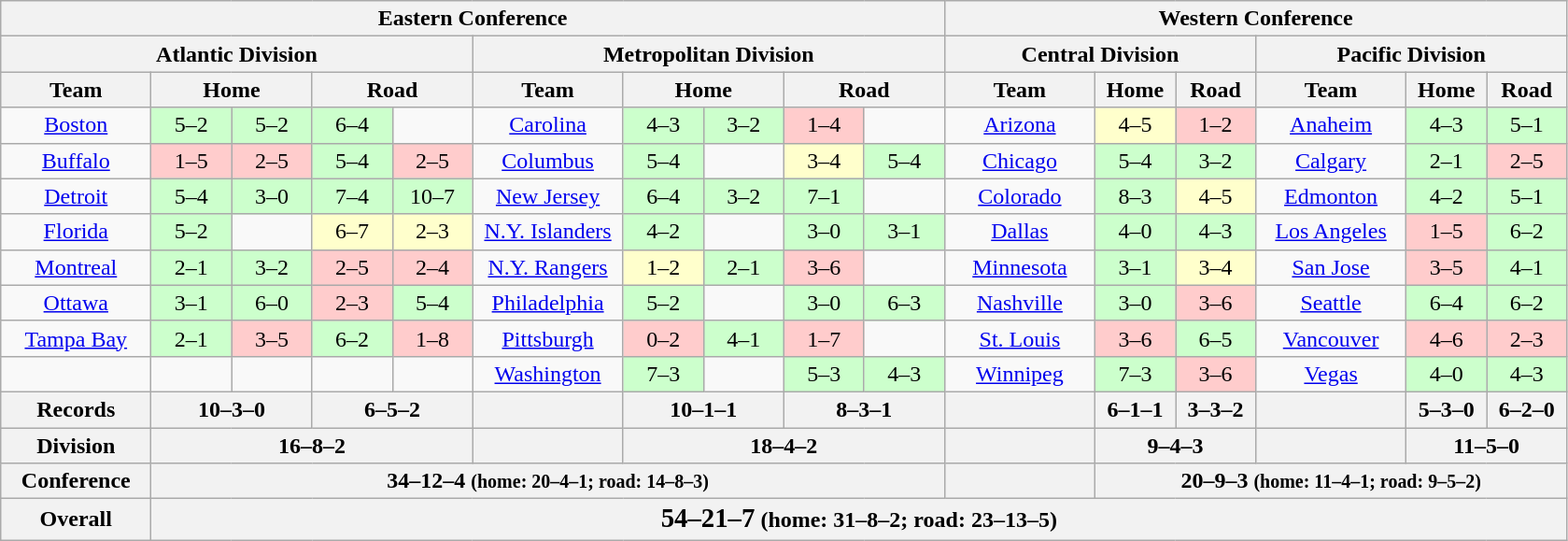<table class="wikitable" style="text-align:center;">
<tr>
<th colspan="10">Eastern Conference</th>
<th colspan="6">Western Conference</th>
</tr>
<tr>
<th colspan="5">Atlantic Division</th>
<th colspan="5">Metropolitan Division</th>
<th colspan="3">Central Division</th>
<th colspan="3">Pacific Division</th>
</tr>
<tr>
<th colspan="1" width=100>Team</th>
<th colspan="2" width=100>Home</th>
<th colspan="2" width=100>Road</th>
<th colspan="1" width=100>Team</th>
<th colspan="2" width=100>Home</th>
<th colspan="2" width=100>Road</th>
<th colspan="1" width=100>Team</th>
<th colspan="1" width=50>Home</th>
<th colspan="1" width=50>Road</th>
<th colspan="1" width=100>Team</th>
<th colspan="1" width=50>Home</th>
<th colspan="1" width=50>Road</th>
</tr>
<tr>
<td><a href='#'>Boston</a></td>
<td style="background:#cfc;" width=50>5–2</td>
<td style="background:#cfc;" width=50>5–2</td>
<td style="background:#cfc;" width=50>6–4</td>
<td></td>
<td><a href='#'>Carolina</a></td>
<td style="background:#cfc;" width=50>4–3 </td>
<td style="background:#cfc;" width=50>3–2</td>
<td style="background:#fcc;" width=50>1–4</td>
<td></td>
<td><a href='#'>Arizona</a></td>
<td style="background:#ffc;">4–5 </td>
<td style="background:#fcc;">1–2</td>
<td><a href='#'>Anaheim</a></td>
<td style="background:#cfc;">4–3 </td>
<td style="background:#cfc;">5–1</td>
</tr>
<tr>
<td><a href='#'>Buffalo</a></td>
<td style="background:#fcc;">1–5</td>
<td style="background:#fcc;">2–5</td>
<td style="background:#cfc;">5–4</td>
<td style="background:#fcc;" width=50>2–5</td>
<td><a href='#'>Columbus</a></td>
<td style="background:#cfc;">5–4</td>
<td></td>
<td style="background:#ffc;">3–4 </td>
<td style="background:#cfc;" width=50>5–4</td>
<td><a href='#'>Chicago</a></td>
<td style="background:#cfc;">5–4</td>
<td style="background:#cfc;">3–2 </td>
<td><a href='#'>Calgary</a></td>
<td style="background:#cfc;">2–1 </td>
<td style="background:#fcc;">2–5</td>
</tr>
<tr>
<td><a href='#'>Detroit</a></td>
<td style="background:#cfc;">5–4</td>
<td style="background:#cfc;">3–0</td>
<td style="background:#cfc;">7–4</td>
<td style="background:#cfc;">10–7</td>
<td><a href='#'>New Jersey</a></td>
<td style="background:#cfc;">6–4</td>
<td style="background:#cfc;">3–2</td>
<td style="background:#cfc;">7–1</td>
<td></td>
<td><a href='#'>Colorado</a></td>
<td style="background:#cfc;">8–3</td>
<td style="background:#ffc;">4–5 </td>
<td><a href='#'>Edmonton</a></td>
<td style="background:#cfc;">4–2</td>
<td style="background:#cfc;">5–1</td>
</tr>
<tr>
<td><a href='#'>Florida</a></td>
<td style="background:#cfc;">5–2</td>
<td></td>
<td style="background:#ffc;">6–7 </td>
<td style="background:#ffc;">2–3 </td>
<td><a href='#'>N.Y. Islanders</a></td>
<td style="background:#cfc;">4–2</td>
<td></td>
<td style="background:#cfc;">3–0</td>
<td style="background:#cfc;">3–1</td>
<td><a href='#'>Dallas</a></td>
<td style="background:#cfc;">4–0</td>
<td style="background:#cfc;">4–3 </td>
<td><a href='#'>Los Angeles</a></td>
<td style="background:#fcc;">1–5</td>
<td style="background:#cfc;">6–2</td>
</tr>
<tr>
<td><a href='#'>Montreal</a></td>
<td style="background:#cfc;">2–1</td>
<td style="background:#cfc;">3–2</td>
<td style="background:#fcc;">2–5</td>
<td style="background:#fcc;">2–4</td>
<td><a href='#'>N.Y. Rangers</a></td>
<td style="background:#ffc;">1–2 </td>
<td style="background:#cfc;">2–1</td>
<td style="background:#fcc;">3–6</td>
<td></td>
<td><a href='#'>Minnesota</a></td>
<td style="background:#cfc;">3–1</td>
<td style="background:#ffc;">3–4 </td>
<td><a href='#'>San Jose</a></td>
<td style="background:#fcc;">3–5</td>
<td style="background:#cfc;">4–1</td>
</tr>
<tr>
<td><a href='#'>Ottawa</a></td>
<td style="background:#cfc;">3–1</td>
<td style="background:#cfc;">6–0</td>
<td style="background:#fcc;">2–3</td>
<td style="background:#cfc;">5–4 </td>
<td><a href='#'>Philadelphia</a></td>
<td style="background:#cfc;">5–2</td>
<td></td>
<td style="background:#cfc;">3–0</td>
<td style="background:#cfc;">6–3</td>
<td><a href='#'>Nashville</a></td>
<td style="background:#cfc;">3–0</td>
<td style="background:#fcc;">3–6</td>
<td><a href='#'>Seattle</a></td>
<td style="background:#cfc;">6–4</td>
<td style="background:#cfc;">6–2</td>
</tr>
<tr>
<td><a href='#'>Tampa Bay</a></td>
<td style="background:#cfc;">2–1 </td>
<td style="background:#fcc;">3–5</td>
<td style="background:#cfc;">6–2</td>
<td style="background:#fcc;">1–8</td>
<td><a href='#'>Pittsburgh</a></td>
<td style="background:#fcc;">0–2</td>
<td style="background:#cfc;">4–1</td>
<td style="background:#fcc;">1–7</td>
<td></td>
<td><a href='#'>St. Louis</a></td>
<td style="background:#fcc;">3–6</td>
<td style="background:#cfc;">6–5</td>
<td><a href='#'>Vancouver</a></td>
<td style="background:#fcc;">4–6</td>
<td style="background:#fcc;">2–3</td>
</tr>
<tr>
<td></td>
<td></td>
<td></td>
<td></td>
<td></td>
<td><a href='#'>Washington</a></td>
<td style="background:#cfc;">7–3</td>
<td></td>
<td style="background:#cfc;">5–3</td>
<td style="background:#cfc;">4–3 </td>
<td><a href='#'>Winnipeg</a></td>
<td style="background:#cfc;">7–3</td>
<td style="background:#fcc;">3–6</td>
<td><a href='#'>Vegas</a></td>
<td style="background:#cfc;">4–0</td>
<td style="background:#cfc;">4–3 </td>
</tr>
<tr>
<th colspan="1">Records</th>
<th colspan="2">10–3–0</th>
<th colspan="2">6–5–2</th>
<th colspan="1"></th>
<th colspan="2">10–1–1</th>
<th colspan="2">8–3–1</th>
<th colspan="1"></th>
<th colspan="1">6–1–1</th>
<th colspan="1">3–3–2</th>
<th colspan="1"></th>
<th colspan="1">5–3–0</th>
<th colspan="1">6–2–0</th>
</tr>
<tr>
<th colspan="1">Division</th>
<th colspan="4">16–8–2</th>
<th colspan="1"></th>
<th colspan="4">18–4–2</th>
<th colspan="1"></th>
<th colspan="2">9–4–3</th>
<th colspan="1"></th>
<th colspan="2">11–5–0</th>
</tr>
<tr>
<th colspan="1">Conference</th>
<th colspan="9">34–12–4 <small>(home: 20–4–1; road: 14–8–3)</small></th>
<th colspan="1"></th>
<th colspan="5">20–9–3 <small>(home: 11–4–1; road: 9–5–2)</small></th>
</tr>
<tr>
<th colspan="1">Overall</th>
<th colspan="15"><big>54–21–7</big> (home: 31–8–2; road: 23–13–5)</th>
</tr>
</table>
